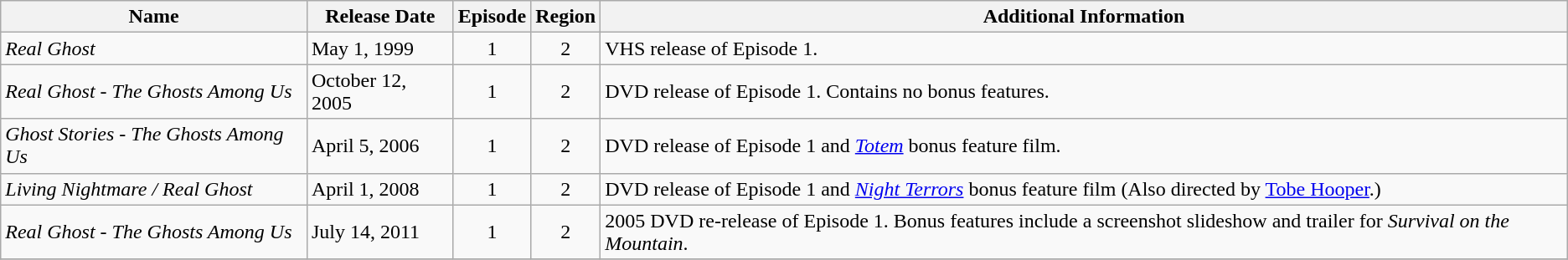<table class="wikitable">
<tr>
<th>Name</th>
<th>Release Date</th>
<th>Episode</th>
<th>Region</th>
<th>Additional Information</th>
</tr>
<tr>
<td><em>Real Ghost</em></td>
<td>May 1, 1999</td>
<td style="text-align:center;">1</td>
<td style="text-align:center;">2</td>
<td>VHS release of Episode 1.</td>
</tr>
<tr>
<td><em>Real Ghost - The Ghosts Among Us</em></td>
<td>October 12, 2005</td>
<td style="text-align:center;">1</td>
<td style="text-align:center;">2</td>
<td>DVD release of Episode 1. Contains no bonus features.</td>
</tr>
<tr>
<td><em>Ghost Stories - The Ghosts Among Us</em></td>
<td>April 5, 2006</td>
<td style="text-align:center;">1</td>
<td style="text-align:center;">2</td>
<td>DVD release of Episode 1 and <em><a href='#'>Totem</a></em> bonus feature film.</td>
</tr>
<tr>
<td><em>Living Nightmare / Real Ghost</em></td>
<td>April 1, 2008</td>
<td style="text-align:center;">1</td>
<td style="text-align:center;">2</td>
<td>DVD release of Episode 1 and <em><a href='#'>Night Terrors</a></em> bonus feature film (Also directed by <a href='#'>Tobe Hooper</a>.)</td>
</tr>
<tr>
<td><em>Real Ghost - The Ghosts Among Us</em></td>
<td>July 14, 2011</td>
<td style="text-align:center;">1</td>
<td style="text-align:center;">2</td>
<td>2005 DVD re-release of Episode 1. Bonus features include a screenshot slideshow and trailer for <em>Survival on the Mountain</em>.</td>
</tr>
<tr>
</tr>
</table>
